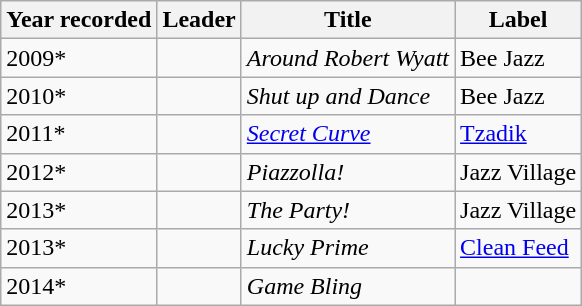<table class="wikitable sortable">
<tr>
<th>Year recorded</th>
<th>Leader</th>
<th>Title</th>
<th>Label</th>
</tr>
<tr>
<td>2009*</td>
<td></td>
<td><em>Around Robert Wyatt</em></td>
<td>Bee Jazz</td>
</tr>
<tr>
<td>2010*</td>
<td></td>
<td><em>Shut up and Dance</em></td>
<td>Bee Jazz</td>
</tr>
<tr>
<td>2011*</td>
<td></td>
<td><em><a href='#'>Secret Curve</a></em></td>
<td><a href='#'>Tzadik</a></td>
</tr>
<tr>
<td>2012*</td>
<td></td>
<td><em>Piazzolla!</em></td>
<td>Jazz Village</td>
</tr>
<tr>
<td>2013*</td>
<td></td>
<td><em>The Party!</em></td>
<td>Jazz Village</td>
</tr>
<tr>
<td>2013*</td>
<td></td>
<td><em>Lucky Prime</em></td>
<td><a href='#'>Clean Feed</a></td>
</tr>
<tr>
<td>2014*</td>
<td></td>
<td><em>Game Bling</em></td>
<td></td>
</tr>
</table>
